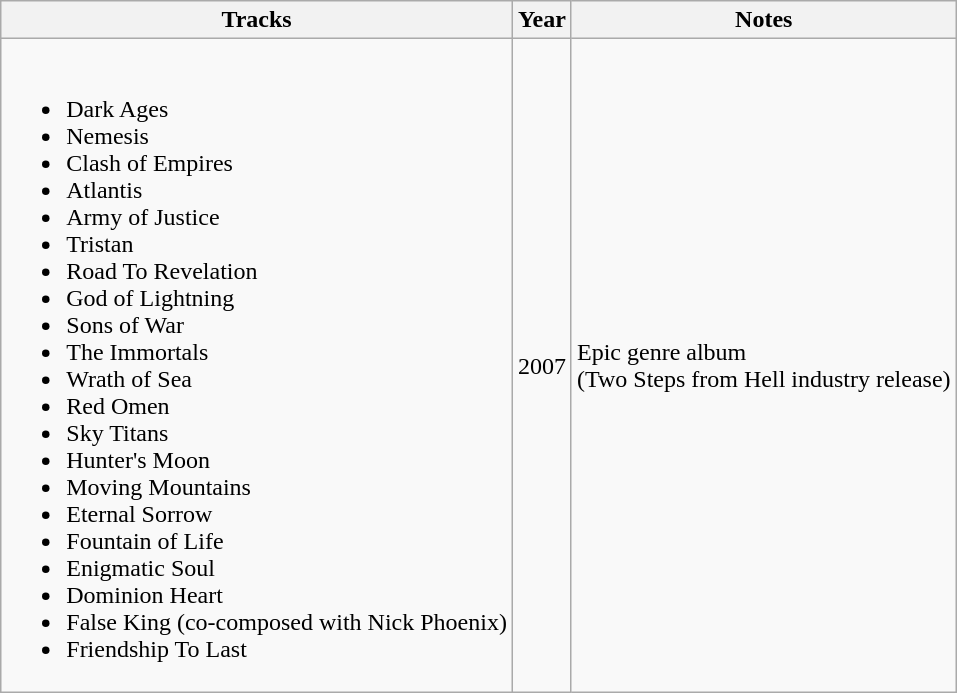<table class="wikitable sortable">
<tr>
<th>Tracks</th>
<th>Year</th>
<th>Notes</th>
</tr>
<tr>
<td><br><ul><li>Dark Ages</li><li>Nemesis</li><li>Clash of Empires</li><li>Atlantis</li><li>Army of Justice</li><li>Tristan</li><li>Road To Revelation</li><li>God of Lightning</li><li>Sons of War</li><li>The Immortals</li><li>Wrath of Sea</li><li>Red Omen</li><li>Sky Titans</li><li>Hunter's Moon</li><li>Moving Mountains</li><li>Eternal Sorrow</li><li>Fountain of Life</li><li>Enigmatic Soul</li><li>Dominion Heart</li><li>False King (co-composed with Nick Phoenix)</li><li>Friendship To Last</li></ul></td>
<td>2007</td>
<td>Epic genre album<br>(Two Steps from Hell industry release)</td>
</tr>
</table>
